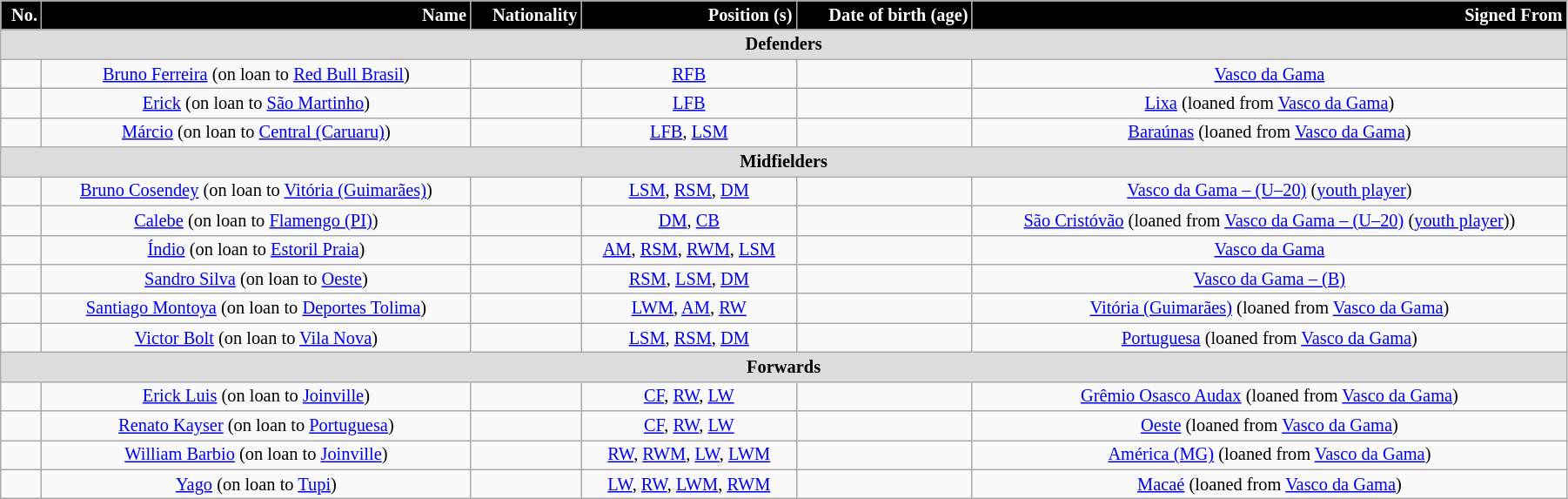<table class="wikitable"  style="text-align:center; font-size:85%; width:95%;">
<tr>
<th style="background:black; color:white; text-align:right;">No.</th>
<th style="background:black; color:white; text-align:right;">Name</th>
<th style="background:black; color:white; text-align:right;">Nationality</th>
<th style="background:black; color:white; text-align:right;">Position (s)</th>
<th style="background:black; color:white; text-align:right;">Date of birth (age)</th>
<th style="background:black; color:white; text-align:right;">Signed From</th>
</tr>
<tr>
<th colspan="6"  style="background:#dcdcdc; text-align:center;">Defenders</th>
</tr>
<tr>
<td></td>
<td><a href='#'>Bruno Ferreira</a> (on loan to <a href='#'>Red Bull Brasil</a>)</td>
<td></td>
<td><a href='#'>RFB</a></td>
<td></td>
<td> <a href='#'>Vasco da Gama</a></td>
</tr>
<tr>
<td></td>
<td><a href='#'>Erick</a> (on loan to <a href='#'>São Martinho</a>)</td>
<td></td>
<td><a href='#'>LFB</a></td>
<td></td>
<td> <a href='#'>Lixa</a> (loaned from <a href='#'>Vasco da Gama</a>)</td>
</tr>
<tr>
<td></td>
<td><a href='#'>Márcio</a> (on loan to <a href='#'>Central (Caruaru)</a>)</td>
<td></td>
<td><a href='#'>LFB</a>, <a href='#'>LSM</a></td>
<td></td>
<td> <a href='#'>Baraúnas</a> (loaned from <a href='#'>Vasco da Gama</a>)</td>
</tr>
<tr>
<th colspan="7"  style="background:#dcdcdc; text-align:center;">Midfielders</th>
</tr>
<tr>
<td></td>
<td><a href='#'>Bruno Cosendey</a> (on loan to <a href='#'>Vitória (Guimarães)</a>)</td>
<td></td>
<td><a href='#'>LSM</a>, <a href='#'>RSM</a>, <a href='#'>DM</a></td>
<td></td>
<td> <a href='#'>Vasco da Gama – (U–20)</a> (<a href='#'>youth player</a>)</td>
</tr>
<tr>
<td></td>
<td><a href='#'>Calebe</a> (on loan to <a href='#'>Flamengo (PI)</a>)</td>
<td></td>
<td><a href='#'>DM</a>, <a href='#'>CB</a></td>
<td></td>
<td> <a href='#'>São Cristóvão</a> (loaned from <a href='#'>Vasco da Gama – (U–20)</a> (<a href='#'>youth player</a>))</td>
</tr>
<tr>
<td></td>
<td><a href='#'>Índio</a> (on loan to <a href='#'>Estoril Praia</a>)</td>
<td></td>
<td><a href='#'>AM</a>, <a href='#'>RSM</a>, <a href='#'>RWM</a>, <a href='#'>LSM</a></td>
<td></td>
<td> <a href='#'>Vasco da Gama</a></td>
</tr>
<tr>
<td></td>
<td><a href='#'>Sandro Silva</a> (on loan to <a href='#'>Oeste</a>)</td>
<td></td>
<td><a href='#'>RSM</a>, <a href='#'>LSM</a>, <a href='#'>DM</a></td>
<td></td>
<td> <a href='#'>Vasco da Gama – (B)</a></td>
</tr>
<tr>
<td></td>
<td><a href='#'>Santiago Montoya</a> (on loan to <a href='#'>Deportes Tolima</a>)</td>
<td></td>
<td><a href='#'>LWM</a>, <a href='#'>AM</a>, <a href='#'>RW</a></td>
<td></td>
<td> <a href='#'>Vitória (Guimarães)</a> (loaned from <a href='#'>Vasco da Gama</a>)</td>
</tr>
<tr>
<td></td>
<td><a href='#'>Victor Bolt</a> (on loan to <a href='#'>Vila Nova</a>)</td>
<td></td>
<td><a href='#'>LSM</a>, <a href='#'>RSM</a>, <a href='#'>DM</a></td>
<td></td>
<td> <a href='#'>Portuguesa</a> (loaned from <a href='#'>Vasco da Gama</a>)</td>
</tr>
<tr>
<th colspan="11"  style="background:#dcdcdc; text-align:center;">Forwards</th>
</tr>
<tr>
<td></td>
<td><a href='#'>Erick Luis</a> (on loan to <a href='#'>Joinville</a>)</td>
<td></td>
<td><a href='#'>CF</a>, <a href='#'>RW</a>, <a href='#'>LW</a></td>
<td></td>
<td> <a href='#'>Grêmio Osasco Audax</a> (loaned from <a href='#'>Vasco da Gama</a>)</td>
</tr>
<tr>
<td></td>
<td><a href='#'>Renato Kayser</a> (on loan to <a href='#'>Portuguesa</a>)</td>
<td></td>
<td><a href='#'>CF</a>, <a href='#'>RW</a>, <a href='#'>LW</a></td>
<td></td>
<td> <a href='#'>Oeste</a> (loaned from <a href='#'>Vasco da Gama</a>)</td>
</tr>
<tr>
<td></td>
<td><a href='#'>William Barbio</a> (on loan to <a href='#'>Joinville</a>)</td>
<td></td>
<td><a href='#'>RW</a>, <a href='#'>RWM</a>, <a href='#'>LW</a>, <a href='#'>LWM</a></td>
<td></td>
<td> <a href='#'>América (MG)</a> (loaned from <a href='#'>Vasco da Gama</a>)</td>
</tr>
<tr>
<td></td>
<td><a href='#'>Yago</a> (on loan to <a href='#'>Tupi</a>)</td>
<td></td>
<td><a href='#'>LW</a>, <a href='#'>RW</a>, <a href='#'>LWM</a>, <a href='#'>RWM</a></td>
<td></td>
<td> <a href='#'>Macaé</a> (loaned from <a href='#'>Vasco da Gama</a>)</td>
</tr>
</table>
